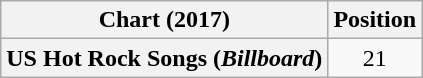<table class="wikitable plainrowheaders" style="text-align:center">
<tr>
<th scope="col">Chart (2017)</th>
<th scope="col">Position</th>
</tr>
<tr>
<th scope="row">US Hot Rock Songs (<em>Billboard</em>)</th>
<td>21</td>
</tr>
</table>
